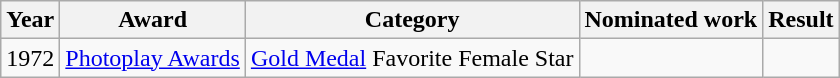<table class="wikitable sortable">
<tr>
<th>Year</th>
<th>Award</th>
<th>Category</th>
<th>Nominated work</th>
<th class="wikitable unsortable">Result</th>
</tr>
<tr>
<td>1972</td>
<td><a href='#'>Photoplay Awards</a></td>
<td><a href='#'>Gold Medal</a> Favorite Female Star</td>
<td></td>
<td></td>
</tr>
</table>
